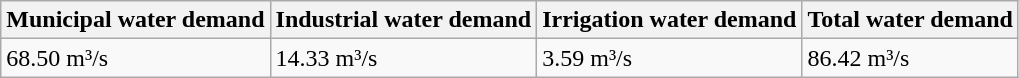<table class="wikitable" border="1">
<tr>
<th>Municipal water demand</th>
<th>Industrial water demand</th>
<th>Irrigation water demand</th>
<th>Total water demand</th>
</tr>
<tr>
<td>68.50 m³/s</td>
<td>14.33 m³/s</td>
<td>3.59 m³/s</td>
<td>86.42 m³/s</td>
</tr>
</table>
